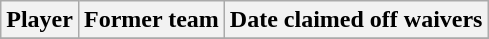<table class="wikitable">
<tr>
<th>Player</th>
<th>Former team</th>
<th>Date claimed off waivers</th>
</tr>
<tr>
</tr>
</table>
